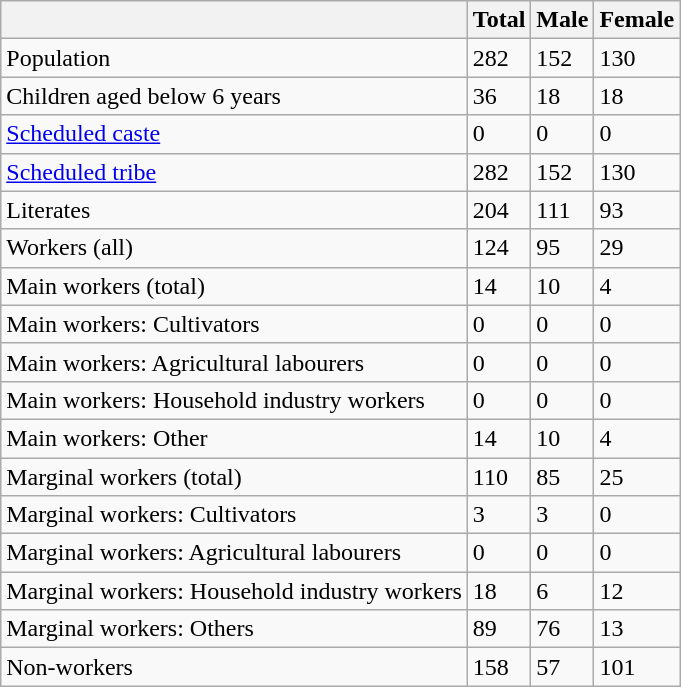<table class="wikitable sortable">
<tr>
<th></th>
<th>Total</th>
<th>Male</th>
<th>Female</th>
</tr>
<tr>
<td>Population</td>
<td>282</td>
<td>152</td>
<td>130</td>
</tr>
<tr>
<td>Children aged below 6 years</td>
<td>36</td>
<td>18</td>
<td>18</td>
</tr>
<tr>
<td><a href='#'>Scheduled caste</a></td>
<td>0</td>
<td>0</td>
<td>0</td>
</tr>
<tr>
<td><a href='#'>Scheduled tribe</a></td>
<td>282</td>
<td>152</td>
<td>130</td>
</tr>
<tr>
<td>Literates</td>
<td>204</td>
<td>111</td>
<td>93</td>
</tr>
<tr>
<td>Workers (all)</td>
<td>124</td>
<td>95</td>
<td>29</td>
</tr>
<tr>
<td>Main workers (total)</td>
<td>14</td>
<td>10</td>
<td>4</td>
</tr>
<tr>
<td>Main workers: Cultivators</td>
<td>0</td>
<td>0</td>
<td>0</td>
</tr>
<tr>
<td>Main workers: Agricultural labourers</td>
<td>0</td>
<td>0</td>
<td>0</td>
</tr>
<tr>
<td>Main workers: Household industry workers</td>
<td>0</td>
<td>0</td>
<td>0</td>
</tr>
<tr>
<td>Main workers: Other</td>
<td>14</td>
<td>10</td>
<td>4</td>
</tr>
<tr>
<td>Marginal workers (total)</td>
<td>110</td>
<td>85</td>
<td>25</td>
</tr>
<tr>
<td>Marginal workers: Cultivators</td>
<td>3</td>
<td>3</td>
<td>0</td>
</tr>
<tr>
<td>Marginal workers: Agricultural labourers</td>
<td>0</td>
<td>0</td>
<td>0</td>
</tr>
<tr>
<td>Marginal workers: Household industry workers</td>
<td>18</td>
<td>6</td>
<td>12</td>
</tr>
<tr>
<td>Marginal workers: Others</td>
<td>89</td>
<td>76</td>
<td>13</td>
</tr>
<tr>
<td>Non-workers</td>
<td>158</td>
<td>57</td>
<td>101</td>
</tr>
</table>
